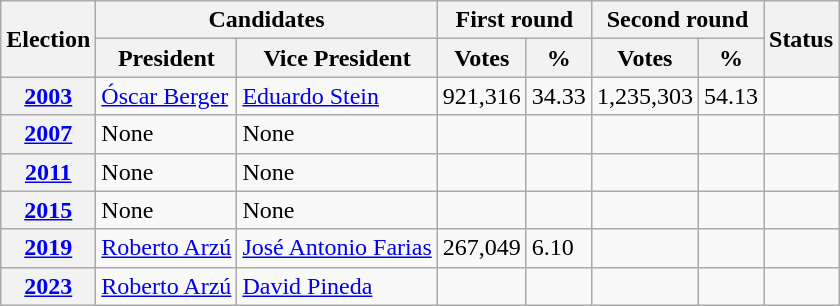<table class="wikitable" style="text-align:left;">
<tr>
<th rowspan=2>Election</th>
<th colspan=2>Candidates</th>
<th colspan=2>First round</th>
<th colspan=2>Second round</th>
<th rowspan=2>Status</th>
</tr>
<tr>
<th>President</th>
<th>Vice President</th>
<th>Votes</th>
<th>%</th>
<th>Votes</th>
<th>%</th>
</tr>
<tr>
<th><a href='#'>2003</a></th>
<td><a href='#'>Óscar Berger</a></td>
<td><a href='#'>Eduardo Stein</a></td>
<td>921,316</td>
<td>34.33</td>
<td>1,235,303</td>
<td>54.13</td>
<td></td>
</tr>
<tr>
<th><a href='#'>2007</a></th>
<td>None</td>
<td>None</td>
<td></td>
<td></td>
<td></td>
<td></td>
<td></td>
</tr>
<tr>
<th><a href='#'>2011</a></th>
<td>None</td>
<td>None</td>
<td></td>
<td></td>
<td></td>
<td></td>
<td></td>
</tr>
<tr>
<th><a href='#'>2015</a></th>
<td>None</td>
<td>None</td>
<td></td>
<td></td>
<td></td>
<td></td>
<td></td>
</tr>
<tr>
<th><a href='#'>2019</a></th>
<td><a href='#'>Roberto Arzú</a> </td>
<td><a href='#'>José Antonio Farias</a></td>
<td>267,049</td>
<td>6.10</td>
<td></td>
<td></td>
<td></td>
</tr>
<tr>
<th><a href='#'>2023</a></th>
<td><a href='#'>Roberto Arzú</a></td>
<td><a href='#'>David Pineda</a></td>
<td></td>
<td></td>
<td></td>
<td></td>
<td></td>
</tr>
</table>
